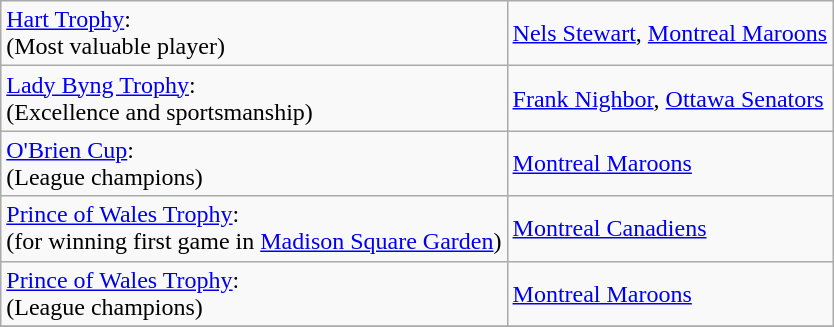<table class="wikitable">
<tr>
<td><a href='#'>Hart Trophy</a>:<br>(Most valuable player)</td>
<td><a href='#'>Nels Stewart</a>, <a href='#'>Montreal Maroons</a></td>
</tr>
<tr>
<td><a href='#'>Lady Byng Trophy</a>:<br>(Excellence and sportsmanship)</td>
<td><a href='#'>Frank Nighbor</a>, <a href='#'>Ottawa Senators</a></td>
</tr>
<tr>
<td><a href='#'>O'Brien Cup</a>:<br>(League champions)</td>
<td><a href='#'>Montreal Maroons</a></td>
</tr>
<tr>
<td valign="top"><a href='#'>Prince of Wales Trophy</a>:<br>(for winning first game in <a href='#'>Madison Square Garden</a>)</td>
<td><a href='#'>Montreal Canadiens</a></td>
</tr>
<tr>
<td valign="top"><a href='#'>Prince of Wales Trophy</a>:<br>(League champions)</td>
<td><a href='#'>Montreal Maroons</a></td>
</tr>
<tr>
</tr>
</table>
